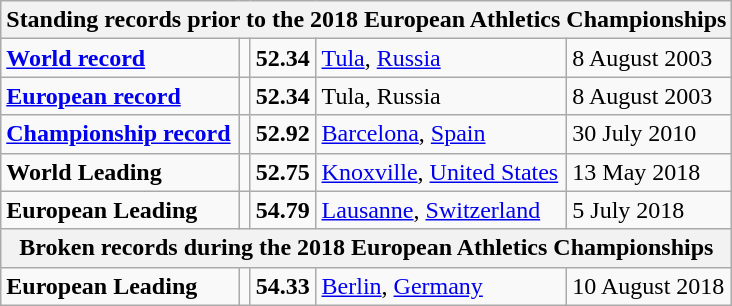<table class="wikitable">
<tr>
<th colspan="5">Standing records prior to the 2018 European Athletics Championships</th>
</tr>
<tr>
<td><strong><a href='#'>World record</a></strong></td>
<td></td>
<td><strong>52.34</strong></td>
<td><a href='#'>Tula</a>, <a href='#'>Russia</a></td>
<td>8 August 2003</td>
</tr>
<tr>
<td><strong><a href='#'>European record</a></strong></td>
<td></td>
<td><strong>52.34</strong></td>
<td>Tula, Russia</td>
<td>8 August 2003</td>
</tr>
<tr>
<td><strong><a href='#'>Championship record</a></strong></td>
<td></td>
<td><strong>52.92</strong></td>
<td><a href='#'>Barcelona</a>, <a href='#'>Spain</a></td>
<td>30 July 2010</td>
</tr>
<tr>
<td><strong>World Leading</strong></td>
<td></td>
<td><strong>52.75</strong></td>
<td><a href='#'>Knoxville</a>, <a href='#'>United States</a></td>
<td>13 May 2018</td>
</tr>
<tr>
<td><strong>European Leading</strong></td>
<td></td>
<td><strong>54.79</strong></td>
<td><a href='#'>Lausanne</a>, <a href='#'>Switzerland</a></td>
<td>5 July 2018</td>
</tr>
<tr>
<th colspan="5">Broken records during the 2018 European Athletics Championships</th>
</tr>
<tr>
<td><strong>European Leading</strong></td>
<td></td>
<td><strong>54.33</strong></td>
<td><a href='#'>Berlin</a>, <a href='#'>Germany</a></td>
<td>10 August 2018</td>
</tr>
</table>
